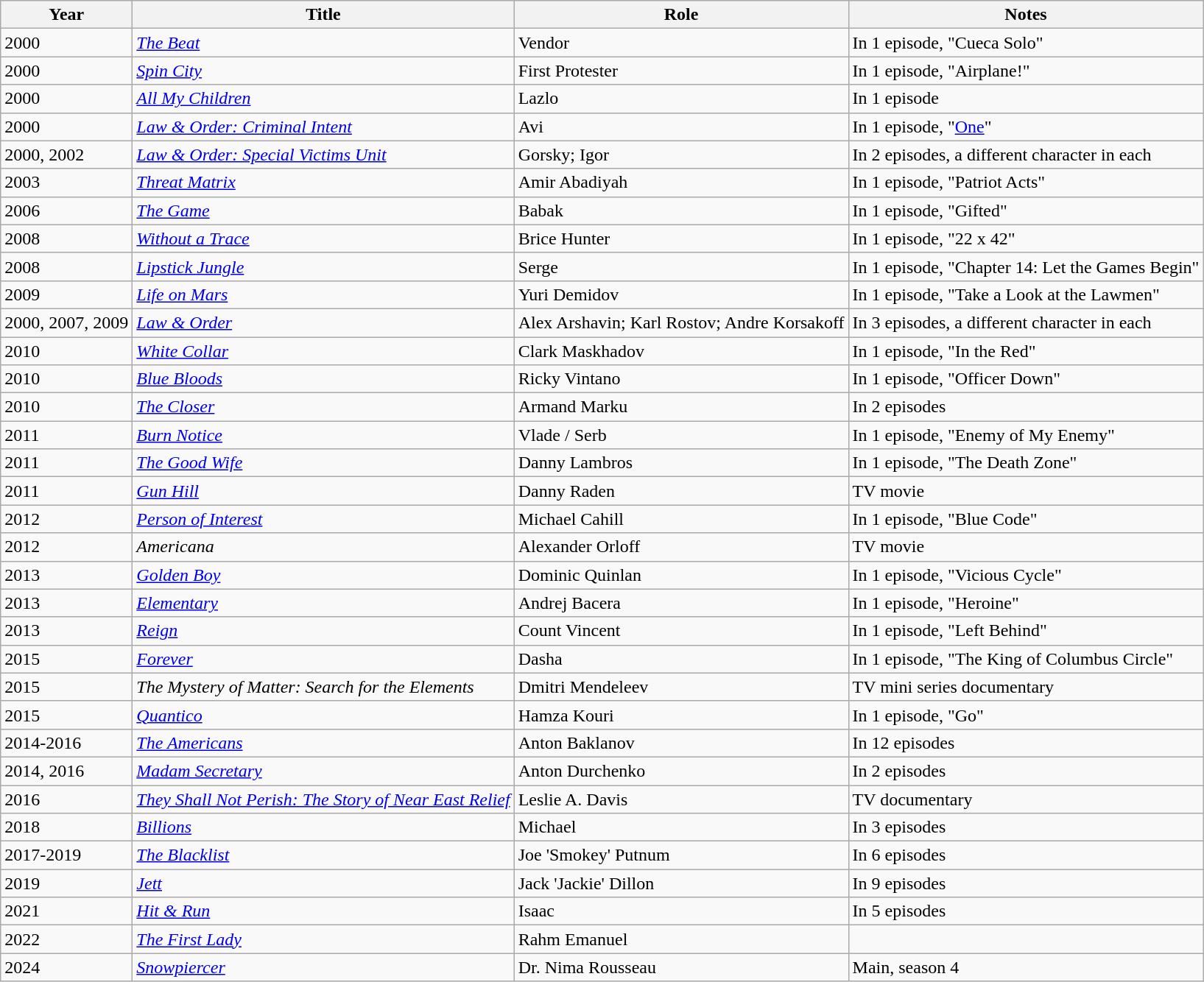<table class="wikitable">
<tr>
<th>Year</th>
<th>Title</th>
<th>Role</th>
<th>Notes</th>
</tr>
<tr>
<td>2000</td>
<td><em><a href='#'>The Beat</a></em></td>
<td>Vendor</td>
<td>In 1 episode, "Cueca Solo"</td>
</tr>
<tr>
<td>2000</td>
<td><em><a href='#'>Spin City</a></em></td>
<td>First Protester</td>
<td>In 1 episode, "Airplane!"</td>
</tr>
<tr>
<td>2000</td>
<td><em><a href='#'>All My Children</a></em></td>
<td>Lazlo</td>
<td>In 1 episode</td>
</tr>
<tr>
<td>2000</td>
<td><em><a href='#'>Law & Order: Criminal Intent</a></em></td>
<td>Avi</td>
<td>In 1 episode, "<a href='#'>One</a>"</td>
</tr>
<tr>
<td>2000, 2002</td>
<td><em><a href='#'>Law & Order: Special Victims Unit</a></em></td>
<td>Gorsky; Igor</td>
<td>In 2 episodes, a different character in each</td>
</tr>
<tr>
<td>2003</td>
<td><em><a href='#'>Threat Matrix</a></em></td>
<td>Amir Abadiyah</td>
<td>In 1 episode, "Patriot Acts"</td>
</tr>
<tr>
<td>2006</td>
<td><em><a href='#'>The Game</a></em></td>
<td>Babak</td>
<td>In 1 episode, "Gifted"</td>
</tr>
<tr>
<td>2008</td>
<td><em><a href='#'>Without a Trace</a></em></td>
<td>Brice Hunter</td>
<td>In 1 episode, "22 x 42"</td>
</tr>
<tr>
<td>2008</td>
<td><em><a href='#'>Lipstick Jungle</a></em></td>
<td>Serge</td>
<td>In 1 episode, "Chapter 14: Let the Games Begin"</td>
</tr>
<tr>
<td>2009</td>
<td><em><a href='#'>Life on Mars</a></em></td>
<td>Yuri Demidov</td>
<td>In 1 episode, "Take a Look at the Lawmen"</td>
</tr>
<tr>
<td>2000, 2007, 2009</td>
<td><em><a href='#'>Law & Order</a></em></td>
<td>Alex Arshavin; Karl Rostov; Andre Korsakoff</td>
<td>In 3 episodes, a different character in each</td>
</tr>
<tr>
<td>2010</td>
<td><em><a href='#'>White Collar</a></em></td>
<td>Clark Maskhadov</td>
<td>In 1 episode, "In the Red"</td>
</tr>
<tr>
<td>2010</td>
<td><em><a href='#'>Blue Bloods</a></em></td>
<td>Ricky Vintano</td>
<td>In 1 episode, "Officer Down"</td>
</tr>
<tr>
<td>2010</td>
<td><em><a href='#'>The Closer</a></em></td>
<td>Armand Marku</td>
<td>In 2 episodes</td>
</tr>
<tr>
<td>2011</td>
<td><em><a href='#'>Burn Notice</a></em></td>
<td>Vlade / Serb</td>
<td>In 1 episode, "Enemy of My Enemy"</td>
</tr>
<tr>
<td>2011</td>
<td><em><a href='#'>The Good Wife</a></em></td>
<td>Danny Lambros</td>
<td>In 1 episode, "The Death Zone"</td>
</tr>
<tr>
<td>2011</td>
<td><em><a href='#'>Gun Hill</a></em></td>
<td>Danny Raden</td>
<td>TV movie</td>
</tr>
<tr>
<td>2012</td>
<td><em><a href='#'>Person of Interest</a></em></td>
<td>Michael Cahill</td>
<td>In 1 episode, "Blue Code"</td>
</tr>
<tr>
<td>2012</td>
<td><em>Americana</em></td>
<td>Alexander Orloff</td>
<td>TV movie</td>
</tr>
<tr>
<td>2013</td>
<td><em><a href='#'>Golden Boy</a></em></td>
<td>Dominic Quinlan</td>
<td>In 1 episode, "Vicious Cycle"</td>
</tr>
<tr>
<td>2013</td>
<td><em><a href='#'>Elementary</a></em></td>
<td>Andrej Bacera</td>
<td>In 1 episode, "Heroine"</td>
</tr>
<tr>
<td>2013</td>
<td><em><a href='#'>Reign</a></em></td>
<td>Count Vincent</td>
<td>In 1 episode, "Left Behind"</td>
</tr>
<tr>
<td>2015</td>
<td><em><a href='#'>Forever</a></em></td>
<td>Dasha</td>
<td>In 1 episode, "The King of Columbus Circle"</td>
</tr>
<tr>
<td>2015</td>
<td><em>The Mystery of Matter: Search for the Elements</em></td>
<td>Dmitri Mendeleev</td>
<td>TV mini series documentary</td>
</tr>
<tr>
<td>2015</td>
<td><em><a href='#'>Quantico</a></em></td>
<td>Hamza Kouri</td>
<td>In 1 episode, "Go"</td>
</tr>
<tr>
<td>2014-2016</td>
<td><em><a href='#'>The Americans</a></em></td>
<td>Anton Baklanov</td>
<td>In 12 episodes</td>
</tr>
<tr>
<td>2014, 2016</td>
<td><em><a href='#'>Madam Secretary</a></em></td>
<td>Anton Durchenko</td>
<td>In 2 episodes</td>
</tr>
<tr>
<td>2016</td>
<td><em><a href='#'>They Shall Not Perish: The Story of Near East Relief</a></em></td>
<td>Leslie A. Davis</td>
<td>TV documentary</td>
</tr>
<tr>
<td>2018</td>
<td><em><a href='#'>Billions</a></em></td>
<td>Michael</td>
<td>In 3 episodes</td>
</tr>
<tr>
<td>2017-2019</td>
<td><em><a href='#'>The Blacklist</a></em></td>
<td>Joe 'Smokey' Putnum</td>
<td>In 6 episodes</td>
</tr>
<tr>
<td>2019</td>
<td><em><a href='#'>Jett</a></em></td>
<td>Jack 'Jackie' Dillon</td>
<td>In 9 episodes</td>
</tr>
<tr>
<td>2021</td>
<td><em><a href='#'>Hit & Run</a></em></td>
<td>Isaac</td>
<td>In 5 episodes</td>
</tr>
<tr>
<td>2022</td>
<td><em><a href='#'>The First Lady</a></em></td>
<td>Rahm Emanuel</td>
<td></td>
</tr>
<tr>
<td>2024</td>
<td><em><a href='#'>Snowpiercer</a></em></td>
<td>Dr. Nima Rousseau</td>
<td>Main, season 4</td>
</tr>
</table>
